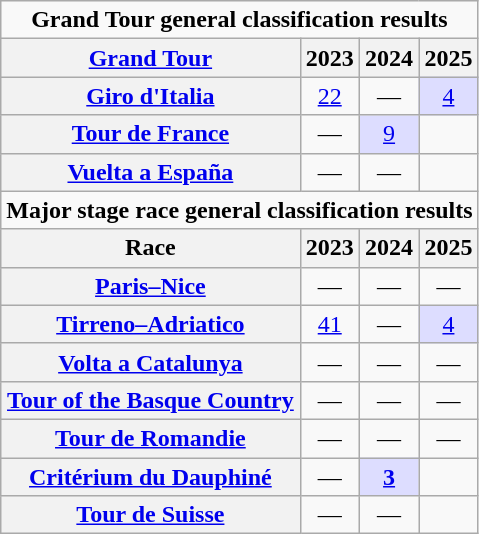<table class="wikitable plainrowheaders">
<tr>
<td colspan=9 align="center"><strong>Grand Tour general classification results</strong></td>
</tr>
<tr>
<th scope="col"><a href='#'>Grand Tour</a></th>
<th scope="col">2023</th>
<th scope="col">2024</th>
<th scope="col">2025</th>
</tr>
<tr style="text-align:center;">
<th scope="row"> <a href='#'>Giro d'Italia</a></th>
<td><a href='#'>22</a></td>
<td>—</td>
<td style="background:#ddf;"><a href='#'>4</a></td>
</tr>
<tr style="text-align:center;">
<th scope="row"> <a href='#'>Tour de France</a></th>
<td>—</td>
<td style="background:#ddf;"><a href='#'>9</a></td>
<td></td>
</tr>
<tr style="text-align:center;">
<th scope="row"> <a href='#'>Vuelta a España</a></th>
<td>—</td>
<td>—</td>
<td></td>
</tr>
<tr>
<td colspan=9 align="center"><strong>Major stage race general classification results</strong></td>
</tr>
<tr>
<th scope="col">Race</th>
<th scope="col">2023</th>
<th scope="col">2024</th>
<th scope="col">2025</th>
</tr>
<tr style="text-align:center;">
<th scope="row"> <a href='#'>Paris–Nice</a></th>
<td>—</td>
<td>—</td>
<td>—</td>
</tr>
<tr style="text-align:center;">
<th scope="row"> <a href='#'>Tirreno–Adriatico</a></th>
<td><a href='#'>41</a></td>
<td>—</td>
<td style="background:#ddf;"><a href='#'>4</a></td>
</tr>
<tr style="text-align:center;">
<th scope="row"> <a href='#'>Volta a Catalunya</a></th>
<td>—</td>
<td>—</td>
<td>—</td>
</tr>
<tr style="text-align:center;">
<th scope="row"> <a href='#'>Tour of the Basque Country</a></th>
<td>—</td>
<td>—</td>
<td>—</td>
</tr>
<tr style="text-align:center;">
<th scope="row"> <a href='#'>Tour de Romandie</a></th>
<td>—</td>
<td>—</td>
<td>—</td>
</tr>
<tr style="text-align:center;">
<th scope="row"> <a href='#'>Critérium du Dauphiné</a></th>
<td>—</td>
<td style="background:#ddf;"><a href='#'><strong>3</strong></a></td>
<td></td>
</tr>
<tr style="text-align:center;">
<th scope="row"> <a href='#'>Tour de Suisse</a></th>
<td>—</td>
<td>—</td>
<td></td>
</tr>
</table>
